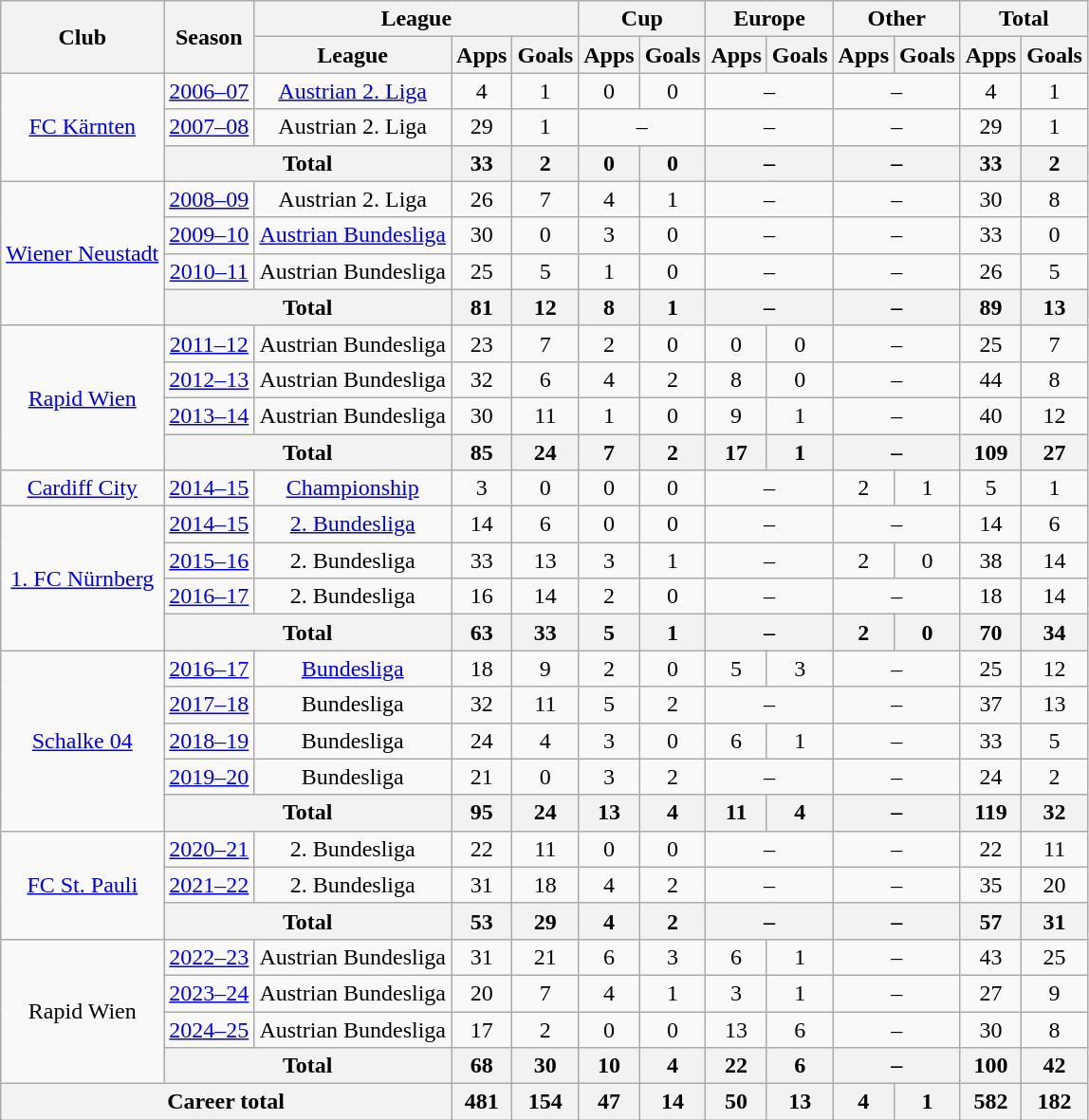<table class="wikitable nowrap" style="text-align:center">
<tr>
<th rowspan="2">Club</th>
<th rowspan="2">Season</th>
<th colspan="3">League</th>
<th colspan="2">Cup</th>
<th colspan="2">Europe</th>
<th colspan="2">Other</th>
<th colspan="2">Total</th>
</tr>
<tr>
<th>League</th>
<th>Apps</th>
<th>Goals</th>
<th>Apps</th>
<th>Goals</th>
<th>Apps</th>
<th>Goals</th>
<th>Apps</th>
<th>Goals</th>
<th>Apps</th>
<th>Goals</th>
</tr>
<tr>
<td rowspan="3"><a href='#'>FC Kärnten</a></td>
<td><a href='#'>2006–07</a></td>
<td><a href='#'>Austrian 2. Liga</a></td>
<td>4</td>
<td>1</td>
<td>0</td>
<td>0</td>
<td colspan="2">–</td>
<td colspan="2">–</td>
<td>4</td>
<td>1</td>
</tr>
<tr>
<td><a href='#'>2007–08</a></td>
<td>Austrian 2. Liga</td>
<td>29</td>
<td>1</td>
<td colspan="2">–</td>
<td colspan="2">–</td>
<td colspan="2">–</td>
<td>29</td>
<td>1</td>
</tr>
<tr>
<th colspan="2">Total</th>
<th>33</th>
<th>2</th>
<th>0</th>
<th>0</th>
<th colspan="2">–</th>
<th colspan="2">–</th>
<th>33</th>
<th>2</th>
</tr>
<tr>
<td rowspan="4"><a href='#'>Wiener Neustadt</a></td>
<td><a href='#'>2008–09</a></td>
<td>Austrian 2. Liga</td>
<td>26</td>
<td>7</td>
<td>4</td>
<td>1</td>
<td colspan="2">–</td>
<td colspan="2">–</td>
<td>30</td>
<td>8</td>
</tr>
<tr>
<td><a href='#'>2009–10</a></td>
<td><a href='#'>Austrian Bundesliga</a></td>
<td>30</td>
<td>0</td>
<td>3</td>
<td>0</td>
<td colspan="2">–</td>
<td colspan="2">–</td>
<td>33</td>
<td>0</td>
</tr>
<tr>
<td><a href='#'>2010–11</a></td>
<td>Austrian Bundesliga</td>
<td>25</td>
<td>5</td>
<td>1</td>
<td>0</td>
<td colspan="2">–</td>
<td colspan="2">–</td>
<td>26</td>
<td>5</td>
</tr>
<tr>
<th colspan="2">Total</th>
<th>81</th>
<th>12</th>
<th>8</th>
<th>1</th>
<th colspan="2">–</th>
<th colspan="2">–</th>
<th>89</th>
<th>13</th>
</tr>
<tr>
<td rowspan="4"><a href='#'>Rapid Wien</a></td>
<td><a href='#'>2011–12</a></td>
<td>Austrian Bundesliga</td>
<td>23</td>
<td>7</td>
<td>2</td>
<td>0</td>
<td>0</td>
<td>0</td>
<td colspan="2">–</td>
<td>25</td>
<td>7</td>
</tr>
<tr>
<td><a href='#'>2012–13</a></td>
<td>Austrian Bundesliga</td>
<td>32</td>
<td>6</td>
<td>4</td>
<td>2</td>
<td>8</td>
<td>0</td>
<td colspan="2">–</td>
<td>44</td>
<td>8</td>
</tr>
<tr>
<td><a href='#'>2013–14</a></td>
<td>Austrian Bundesliga</td>
<td>30</td>
<td>11</td>
<td>1</td>
<td>0</td>
<td>9</td>
<td>1</td>
<td colspan="2">–</td>
<td>40</td>
<td>12</td>
</tr>
<tr>
<th colspan="2">Total</th>
<th>85</th>
<th>24</th>
<th>7</th>
<th>2</th>
<th>17</th>
<th>1</th>
<th colspan="2">–</th>
<th>109</th>
<th>27</th>
</tr>
<tr>
<td><a href='#'>Cardiff City</a></td>
<td><a href='#'>2014–15</a></td>
<td><a href='#'>Championship</a></td>
<td>3</td>
<td>0</td>
<td>0</td>
<td>0</td>
<td colspan="2">–</td>
<td>2</td>
<td>1</td>
<td>5</td>
<td>1</td>
</tr>
<tr>
<td rowspan="4"><a href='#'>1. FC Nürnberg</a></td>
<td><a href='#'>2014–15</a></td>
<td><a href='#'>2. Bundesliga</a></td>
<td>14</td>
<td>6</td>
<td>0</td>
<td>0</td>
<td colspan="2">–</td>
<td colspan="2">–</td>
<td>14</td>
<td>6</td>
</tr>
<tr>
<td><a href='#'>2015–16</a></td>
<td>2. Bundesliga</td>
<td>33</td>
<td>13</td>
<td>3</td>
<td>1</td>
<td colspan="2">–</td>
<td>2</td>
<td>0</td>
<td>38</td>
<td>14</td>
</tr>
<tr>
<td><a href='#'>2016–17</a></td>
<td>2. Bundesliga</td>
<td>16</td>
<td>14</td>
<td>2</td>
<td>0</td>
<td colspan="2">–</td>
<td colspan="2">–</td>
<td>18</td>
<td>14</td>
</tr>
<tr>
<th colspan="2">Total</th>
<th>63</th>
<th>33</th>
<th>5</th>
<th>1</th>
<th colspan="2">–</th>
<th>2</th>
<th>0</th>
<th>70</th>
<th>34</th>
</tr>
<tr>
<td rowspan="5"><a href='#'>Schalke 04</a></td>
<td><a href='#'>2016–17</a></td>
<td><a href='#'>Bundesliga</a></td>
<td>18</td>
<td>9</td>
<td>2</td>
<td>0</td>
<td>5</td>
<td>3</td>
<td colspan="2">–</td>
<td>25</td>
<td>12</td>
</tr>
<tr>
<td><a href='#'>2017–18</a></td>
<td>Bundesliga</td>
<td>32</td>
<td>11</td>
<td>5</td>
<td>2</td>
<td colspan="2">–</td>
<td colspan="2">–</td>
<td>37</td>
<td>13</td>
</tr>
<tr>
<td><a href='#'>2018–19</a></td>
<td>Bundesliga</td>
<td>24</td>
<td>4</td>
<td>3</td>
<td>0</td>
<td>6</td>
<td>1</td>
<td colspan="2">–</td>
<td>33</td>
<td>5</td>
</tr>
<tr>
<td><a href='#'>2019–20</a></td>
<td>Bundesliga</td>
<td>21</td>
<td>0</td>
<td>3</td>
<td>2</td>
<td colspan="2">–</td>
<td colspan="2">–</td>
<td>24</td>
<td>2</td>
</tr>
<tr>
<th colspan="2">Total</th>
<th>95</th>
<th>24</th>
<th>13</th>
<th>4</th>
<th>11</th>
<th>4</th>
<th colspan="2">–</th>
<th>119</th>
<th>32</th>
</tr>
<tr>
<td rowspan="3"><a href='#'>FC St. Pauli</a></td>
<td><a href='#'>2020–21</a></td>
<td>2. Bundesliga</td>
<td>22</td>
<td>11</td>
<td>0</td>
<td>0</td>
<td colspan="2">–</td>
<td colspan="2">–</td>
<td>22</td>
<td>11</td>
</tr>
<tr>
<td><a href='#'>2021–22</a></td>
<td>2. Bundesliga</td>
<td>31</td>
<td>18</td>
<td>4</td>
<td>2</td>
<td colspan="2">–</td>
<td colspan="2">–</td>
<td>35</td>
<td>20</td>
</tr>
<tr>
<th colspan="2">Total</th>
<th>53</th>
<th>29</th>
<th>4</th>
<th>2</th>
<th colspan="2">–</th>
<th colspan="2">–</th>
<th>57</th>
<th>31</th>
</tr>
<tr>
<td rowspan="4">Rapid Wien</td>
<td><a href='#'>2022–23</a></td>
<td>Austrian Bundesliga</td>
<td>31</td>
<td>21</td>
<td>6</td>
<td>3</td>
<td>6</td>
<td>1</td>
<td colspan="2">–</td>
<td>43</td>
<td>25</td>
</tr>
<tr>
<td><a href='#'>2023–24</a></td>
<td>Austrian Bundesliga</td>
<td>20</td>
<td>7</td>
<td>4</td>
<td>1</td>
<td>3</td>
<td>1</td>
<td colspan="2">–</td>
<td>27</td>
<td>9</td>
</tr>
<tr>
<td><a href='#'>2024–25</a></td>
<td>Austrian Bundesliga</td>
<td>17</td>
<td>2</td>
<td>0</td>
<td>0</td>
<td>13</td>
<td>6</td>
<td colspan="2">–</td>
<td>30</td>
<td>8</td>
</tr>
<tr>
<th colspan="2">Total</th>
<th>68</th>
<th>30</th>
<th>10</th>
<th>4</th>
<th>22</th>
<th>6</th>
<th colspan="2">–</th>
<th>100</th>
<th>42</th>
</tr>
<tr>
<th colspan="3">Career total</th>
<th>481</th>
<th>154</th>
<th>47</th>
<th>14</th>
<th>50</th>
<th>13</th>
<th>4</th>
<th>1</th>
<th>582</th>
<th>182</th>
</tr>
</table>
